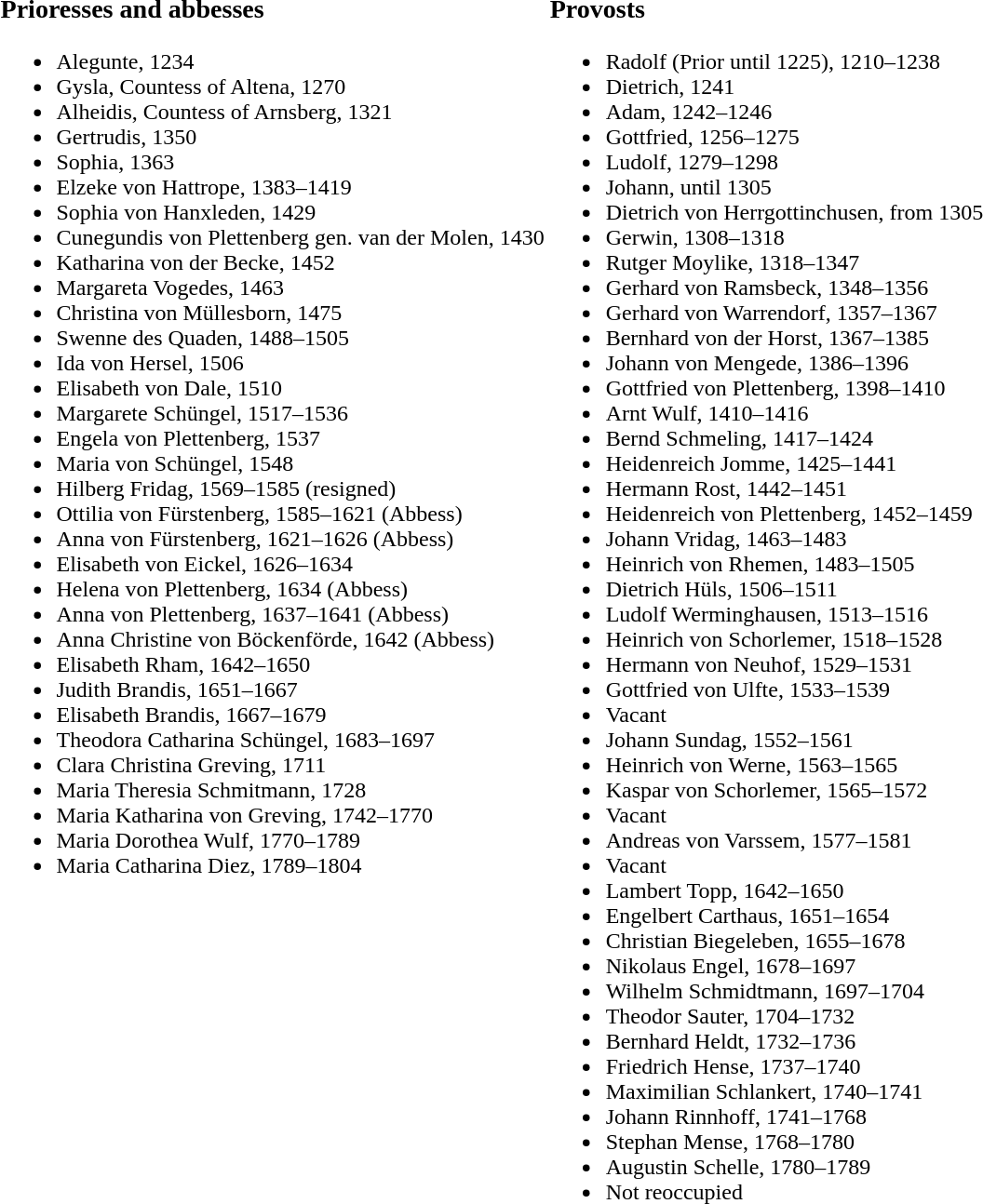<table>
<tr>
<td valign="top"><br><h3>Prioresses and abbesses</h3><ul><li>Alegunte, 1234</li><li>Gysla, Countess of Altena, 1270</li><li>Alheidis, Countess of Arnsberg, 1321</li><li>Gertrudis, 1350</li><li>Sophia, 1363</li><li>Elzeke von Hattrope, 1383–1419</li><li>Sophia von Hanxleden, 1429</li><li>Cunegundis von Plettenberg gen. van der Molen, 1430</li><li>Katharina von der Becke, 1452</li><li>Margareta Vogedes, 1463</li><li>Christina von Müllesborn, 1475</li><li>Swenne des Quaden, 1488–1505</li><li>Ida von Hersel, 1506</li><li>Elisabeth von Dale, 1510</li><li>Margarete Schüngel, 1517–1536</li><li>Engela von Plettenberg, 1537</li><li>Maria von Schüngel, 1548</li><li>Hilberg Fridag, 1569–1585 (resigned)</li><li>Ottilia von Fürstenberg, 1585–1621 (Abbess)</li><li>Anna von Fürstenberg, 1621–1626 (Abbess)</li><li>Elisabeth von Eickel, 1626–1634</li><li>Helena von Plettenberg, 1634 (Abbess)</li><li>Anna von Plettenberg, 1637–1641 (Abbess)</li><li>Anna Christine von Böckenförde, 1642 (Abbess)</li><li>Elisabeth Rham, 1642–1650</li><li>Judith Brandis, 1651–1667</li><li>Elisabeth Brandis, 1667–1679</li><li>Theodora Catharina Schüngel, 1683–1697</li><li>Clara Christina Greving, 1711</li><li>Maria Theresia Schmitmann, 1728</li><li>Maria Katharina von Greving, 1742–1770</li><li>Maria Dorothea Wulf, 1770–1789</li><li>Maria Catharina Diez, 1789–1804</li></ul></td>
<td valign="top"><br><h3>Provosts</h3><ul><li>Radolf (Prior until 1225), 1210–1238</li><li>Dietrich, 1241</li><li>Adam, 1242–1246</li><li>Gottfried, 1256–1275</li><li>Ludolf, 1279–1298</li><li>Johann, until 1305</li><li>Dietrich von Herrgottinchusen, from 1305</li><li>Gerwin, 1308–1318</li><li>Rutger Moylike, 1318–1347</li><li>Gerhard von Ramsbeck, 1348–1356</li><li>Gerhard von Warrendorf, 1357–1367</li><li>Bernhard von der Horst, 1367–1385</li><li>Johann von Mengede, 1386–1396</li><li>Gottfried von Plettenberg, 1398–1410</li><li>Arnt Wulf, 1410–1416</li><li>Bernd Schmeling, 1417–1424</li><li>Heidenreich Jomme, 1425–1441</li><li>Hermann Rost, 1442–1451</li><li>Heidenreich von Plettenberg, 1452–1459</li><li>Johann Vridag, 1463–1483</li><li>Heinrich von Rhemen, 1483–1505</li><li>Dietrich Hüls, 1506–1511</li><li>Ludolf Werminghausen, 1513–1516</li><li>Heinrich von Schorlemer, 1518–1528</li><li>Hermann von Neuhof, 1529–1531</li><li>Gottfried von Ulfte, 1533–1539</li><li>Vacant</li><li>Johann Sundag, 1552–1561</li><li>Heinrich von Werne, 1563–1565</li><li>Kaspar von Schorlemer, 1565–1572</li><li>Vacant</li><li>Andreas von Varssem, 1577–1581</li><li>Vacant</li><li>Lambert Topp, 1642–1650</li><li>Engelbert Carthaus, 1651–1654</li><li>Christian Biegeleben, 1655–1678</li><li>Nikolaus Engel, 1678–1697</li><li>Wilhelm Schmidtmann, 1697–1704</li><li>Theodor Sauter, 1704–1732</li><li>Bernhard Heldt, 1732–1736</li><li>Friedrich Hense, 1737–1740</li><li>Maximilian Schlankert, 1740–1741</li><li>Johann Rinnhoff, 1741–1768</li><li>Stephan Mense, 1768–1780</li><li>Augustin Schelle, 1780–1789</li><li>Not reoccupied</li></ul></td>
</tr>
</table>
